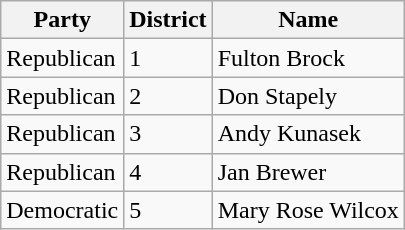<table class="wikitable">
<tr>
<th>Party</th>
<th>District</th>
<th>Name</th>
</tr>
<tr>
<td>Republican</td>
<td>1</td>
<td>Fulton Brock</td>
</tr>
<tr>
<td>Republican</td>
<td>2</td>
<td>Don Stapely</td>
</tr>
<tr>
<td>Republican</td>
<td>3</td>
<td>Andy Kunasek</td>
</tr>
<tr>
<td>Republican</td>
<td>4</td>
<td>Jan Brewer</td>
</tr>
<tr>
<td>Democratic</td>
<td>5</td>
<td>Mary Rose Wilcox</td>
</tr>
</table>
